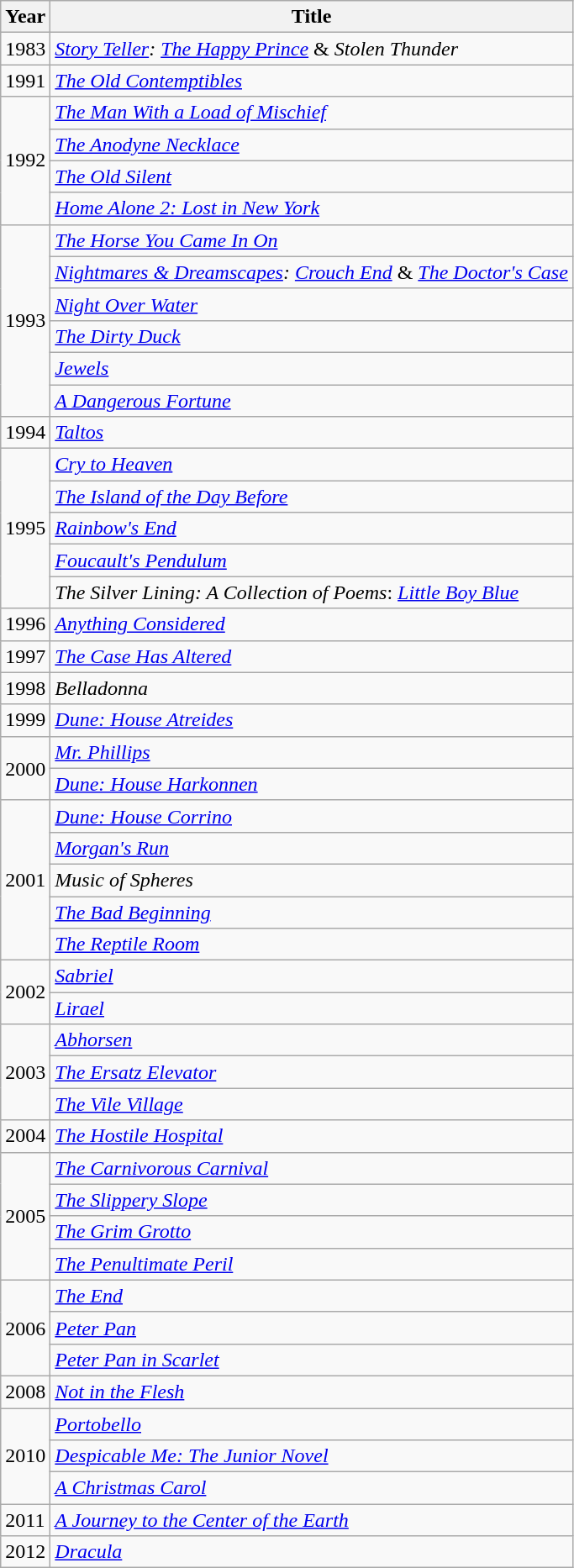<table class = "wikitable sortable">
<tr>
<th>Year</th>
<th>Title</th>
</tr>
<tr>
<td>1983</td>
<td><em><a href='#'>Story Teller</a>: <a href='#'>The Happy Prince</a></em> & <em>Stolen Thunder</em></td>
</tr>
<tr>
<td>1991</td>
<td><em><a href='#'>The Old Contemptibles</a></em></td>
</tr>
<tr>
<td rowspan="4">1992</td>
<td><em><a href='#'>The Man With a Load of Mischief</a></em></td>
</tr>
<tr>
<td><em><a href='#'>The Anodyne Necklace</a></em></td>
</tr>
<tr>
<td><em><a href='#'>The Old Silent</a></em></td>
</tr>
<tr>
<td><em><a href='#'>Home Alone 2: Lost in New York</a></em></td>
</tr>
<tr>
<td rowspan="6">1993</td>
<td><em><a href='#'>The Horse You Came In On</a></em></td>
</tr>
<tr>
<td><em><a href='#'>Nightmares & Dreamscapes</a>: <a href='#'>Crouch End</a></em> & <em><a href='#'>The Doctor's Case</a></em></td>
</tr>
<tr>
<td><em><a href='#'>Night Over Water</a></em></td>
</tr>
<tr>
<td><em><a href='#'>The Dirty Duck</a></em></td>
</tr>
<tr>
<td><em><a href='#'>Jewels</a></em></td>
</tr>
<tr>
<td><em><a href='#'>A Dangerous Fortune</a></em></td>
</tr>
<tr>
<td>1994</td>
<td><em><a href='#'>Taltos</a></em></td>
</tr>
<tr>
<td rowspan="5">1995</td>
<td><em><a href='#'>Cry to Heaven</a></em></td>
</tr>
<tr>
<td><em><a href='#'>The Island of the Day Before</a></em></td>
</tr>
<tr>
<td><em><a href='#'>Rainbow's End</a></em></td>
</tr>
<tr>
<td><em><a href='#'>Foucault's Pendulum</a></em></td>
</tr>
<tr>
<td><em>The Silver Lining: A Collection of Poems</em>: <em><a href='#'>Little Boy Blue</a></em></td>
</tr>
<tr>
<td>1996</td>
<td><em><a href='#'>Anything Considered</a></em></td>
</tr>
<tr>
<td>1997</td>
<td><em><a href='#'>The Case Has Altered</a></em></td>
</tr>
<tr>
<td>1998</td>
<td><em>Belladonna</em></td>
</tr>
<tr>
<td>1999</td>
<td><em><a href='#'>Dune: House Atreides</a></em></td>
</tr>
<tr>
<td rowspan="2">2000</td>
<td><em><a href='#'>Mr. Phillips</a></em></td>
</tr>
<tr>
<td><em><a href='#'>Dune: House Harkonnen</a></em></td>
</tr>
<tr>
<td rowspan="5">2001</td>
<td><em><a href='#'>Dune: House Corrino</a></em></td>
</tr>
<tr>
<td><em><a href='#'>Morgan's Run</a></em></td>
</tr>
<tr>
<td><em>Music of Spheres</em></td>
</tr>
<tr>
<td><em><a href='#'>The Bad Beginning</a></em></td>
</tr>
<tr>
<td><em><a href='#'>The Reptile Room</a></em></td>
</tr>
<tr>
<td rowspan="2">2002</td>
<td><em><a href='#'>Sabriel</a></em></td>
</tr>
<tr>
<td><em><a href='#'>Lirael</a></em></td>
</tr>
<tr>
<td rowspan="3">2003</td>
<td><em><a href='#'>Abhorsen</a></em></td>
</tr>
<tr>
<td><em><a href='#'>The Ersatz Elevator</a></em></td>
</tr>
<tr>
<td><em><a href='#'>The Vile Village</a></em></td>
</tr>
<tr>
<td>2004</td>
<td><em><a href='#'>The Hostile Hospital</a></em></td>
</tr>
<tr>
<td rowspan="4">2005</td>
<td><em><a href='#'>The Carnivorous Carnival</a></em></td>
</tr>
<tr>
<td><em><a href='#'>The Slippery Slope</a></em></td>
</tr>
<tr>
<td><em><a href='#'>The Grim Grotto</a></em></td>
</tr>
<tr>
<td><em><a href='#'>The Penultimate Peril</a></em></td>
</tr>
<tr>
<td rowspan="3">2006</td>
<td><em><a href='#'>The End</a></em></td>
</tr>
<tr>
<td><em><a href='#'>Peter Pan</a></em></td>
</tr>
<tr>
<td><em><a href='#'>Peter Pan in Scarlet</a></em></td>
</tr>
<tr>
<td>2008</td>
<td><em><a href='#'>Not in the Flesh</a></em></td>
</tr>
<tr>
<td rowspan="3">2010</td>
<td><em><a href='#'>Portobello</a></em></td>
</tr>
<tr>
<td><em><a href='#'>Despicable Me: The Junior Novel</a></em></td>
</tr>
<tr>
<td><em><a href='#'>A Christmas Carol</a></em></td>
</tr>
<tr>
<td>2011</td>
<td><em><a href='#'>A Journey to the Center of the Earth</a></em></td>
</tr>
<tr>
<td>2012</td>
<td><em><a href='#'>Dracula</a></em></td>
</tr>
</table>
